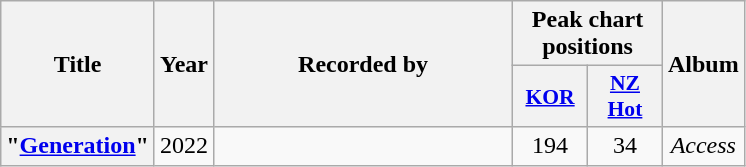<table class="wikitable plainrowheaders" style="text-align:center">
<tr>
<th scope="col" rowspan="2">Title</th>
<th scope="col" rowspan="2">Year</th>
<th scope="col" rowspan="2" style="width:12em">Recorded by</th>
<th scope="col" colspan="2">Peak chart positions</th>
<th scope="col" rowspan="2">Album</th>
</tr>
<tr>
<th scope="col" style="font-size:90%; width:3em"><a href='#'>KOR</a><br></th>
<th scope="col" style="font-size:90%; width:3em"><a href='#'>NZ<br>Hot</a><br></th>
</tr>
<tr>
<th scope="row">"<a href='#'>Generation</a>"</th>
<td>2022</td>
<td style="text-align:left"></td>
<td>194</td>
<td>34</td>
<td><em>Access</em></td>
</tr>
</table>
